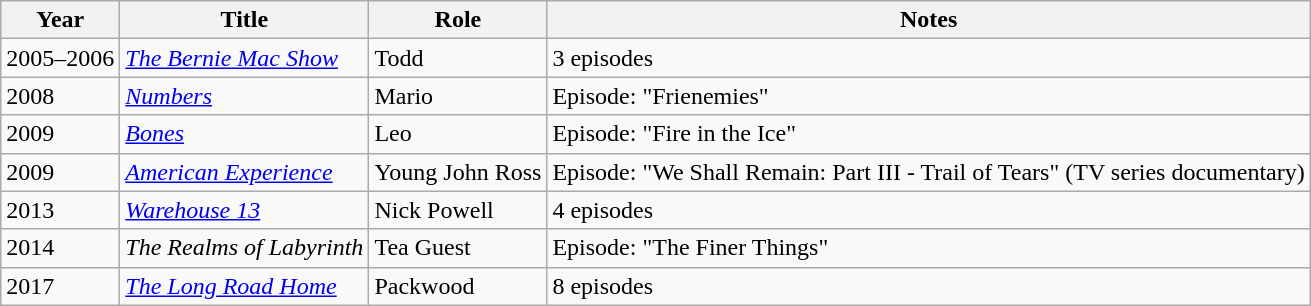<table class="wikitable">
<tr>
<th>Year</th>
<th>Title</th>
<th>Role</th>
<th>Notes</th>
</tr>
<tr>
<td>2005–2006</td>
<td><em><a href='#'>The Bernie Mac Show</a></em></td>
<td>Todd</td>
<td>3 episodes</td>
</tr>
<tr>
<td>2008</td>
<td><em><a href='#'>Numbers</a></em></td>
<td>Mario</td>
<td>Episode: "Frienemies"</td>
</tr>
<tr>
<td>2009</td>
<td><em><a href='#'>Bones</a></em></td>
<td>Leo</td>
<td>Episode: "Fire in the Ice"</td>
</tr>
<tr>
<td>2009</td>
<td><em><a href='#'>American Experience</a></em></td>
<td>Young John Ross</td>
<td>Episode: "We Shall Remain: Part III - Trail of Tears" (TV series documentary)</td>
</tr>
<tr>
<td>2013</td>
<td><em><a href='#'>Warehouse 13</a></em></td>
<td>Nick Powell</td>
<td>4 episodes</td>
</tr>
<tr>
<td>2014</td>
<td><em>The Realms of Labyrinth</em></td>
<td>Tea Guest</td>
<td>Episode: "The Finer Things"</td>
</tr>
<tr>
<td>2017</td>
<td><em><a href='#'>The Long Road Home</a></em></td>
<td>Packwood</td>
<td>8 episodes</td>
</tr>
</table>
